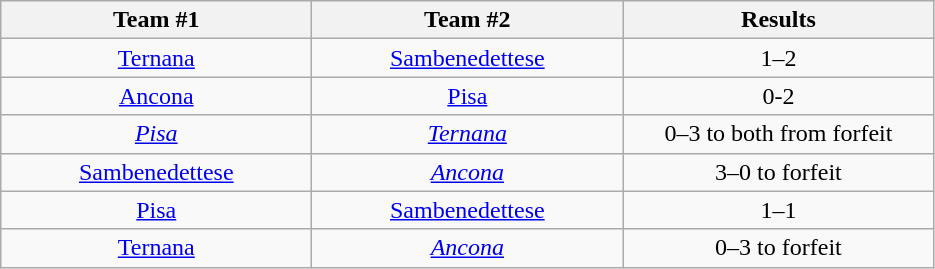<table class="wikitable" style="text-align:center">
<tr>
<th width=200>Team #1</th>
<th width=200>Team #2</th>
<th width=200>Results</th>
</tr>
<tr>
<td><a href='#'>Ternana</a></td>
<td><a href='#'>Sambenedettese</a></td>
<td>1–2</td>
</tr>
<tr>
<td><a href='#'>Ancona</a></td>
<td><a href='#'>Pisa</a></td>
<td>0-2</td>
</tr>
<tr>
<td><em><a href='#'>Pisa</a></em></td>
<td><em><a href='#'>Ternana</a></em></td>
<td>0–3 to both from forfeit</td>
</tr>
<tr>
<td><a href='#'>Sambenedettese</a></td>
<td><em><a href='#'>Ancona</a></em></td>
<td>3–0 to forfeit</td>
</tr>
<tr>
<td><a href='#'>Pisa</a></td>
<td><a href='#'>Sambenedettese</a></td>
<td>1–1</td>
</tr>
<tr>
<td><a href='#'>Ternana</a></td>
<td><em><a href='#'>Ancona</a></em></td>
<td>0–3 to forfeit</td>
</tr>
</table>
